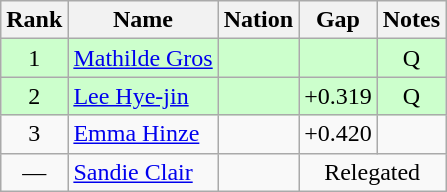<table class="wikitable sortable" style="text-align:center">
<tr>
<th>Rank</th>
<th>Name</th>
<th>Nation</th>
<th>Gap</th>
<th>Notes</th>
</tr>
<tr bgcolor=ccffcc>
<td>1</td>
<td align=left><a href='#'>Mathilde Gros</a></td>
<td align=left></td>
<td></td>
<td>Q</td>
</tr>
<tr bgcolor=ccffcc>
<td>2</td>
<td align=left><a href='#'>Lee Hye-jin</a></td>
<td align=left></td>
<td>+0.319</td>
<td>Q</td>
</tr>
<tr>
<td>3</td>
<td align=left><a href='#'>Emma Hinze</a></td>
<td align=left></td>
<td>+0.420</td>
<td></td>
</tr>
<tr>
<td>—</td>
<td align=left><a href='#'>Sandie Clair</a></td>
<td align=left></td>
<td colspan=2>Relegated</td>
</tr>
</table>
